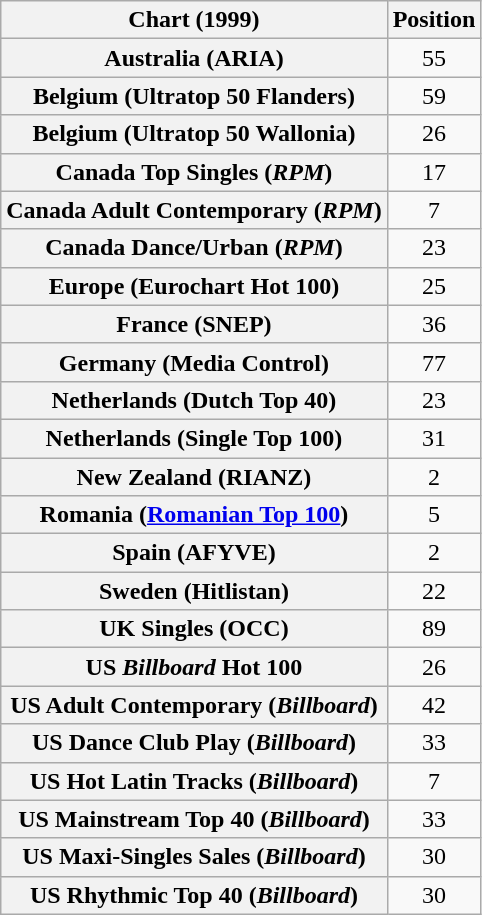<table class="wikitable sortable plainrowheaders" style="text-align:center">
<tr>
<th>Chart (1999)</th>
<th>Position</th>
</tr>
<tr>
<th scope="row">Australia (ARIA)</th>
<td>55</td>
</tr>
<tr>
<th scope="row">Belgium (Ultratop 50 Flanders)</th>
<td>59</td>
</tr>
<tr>
<th scope="row">Belgium (Ultratop 50 Wallonia)</th>
<td>26</td>
</tr>
<tr>
<th scope="row">Canada Top Singles (<em>RPM</em>)</th>
<td>17</td>
</tr>
<tr>
<th scope="row">Canada Adult Contemporary (<em>RPM</em>)</th>
<td>7</td>
</tr>
<tr>
<th scope="row">Canada Dance/Urban (<em>RPM</em>)</th>
<td>23</td>
</tr>
<tr>
<th scope="row">Europe (Eurochart Hot 100)</th>
<td>25</td>
</tr>
<tr>
<th scope="row">France (SNEP)</th>
<td>36</td>
</tr>
<tr>
<th scope="row">Germany (Media Control)</th>
<td>77</td>
</tr>
<tr>
<th scope="row">Netherlands (Dutch Top 40)</th>
<td>23</td>
</tr>
<tr>
<th scope="row">Netherlands (Single Top 100)</th>
<td>31</td>
</tr>
<tr>
<th scope="row">New Zealand (RIANZ)</th>
<td>2</td>
</tr>
<tr>
<th scope="row">Romania (<a href='#'>Romanian Top 100</a>)</th>
<td>5</td>
</tr>
<tr>
<th scope="row">Spain (AFYVE)</th>
<td>2</td>
</tr>
<tr>
<th scope="row">Sweden (Hitlistan)</th>
<td>22</td>
</tr>
<tr>
<th scope="row">UK Singles (OCC)</th>
<td>89</td>
</tr>
<tr>
<th scope="row">US <em>Billboard</em> Hot 100</th>
<td>26</td>
</tr>
<tr>
<th scope="row">US Adult Contemporary (<em>Billboard</em>)</th>
<td>42</td>
</tr>
<tr>
<th scope="row">US Dance Club Play (<em>Billboard</em>)</th>
<td>33</td>
</tr>
<tr>
<th scope="row">US Hot Latin Tracks (<em>Billboard</em>)</th>
<td>7</td>
</tr>
<tr>
<th scope="row">US Mainstream Top 40 (<em>Billboard</em>)</th>
<td>33</td>
</tr>
<tr>
<th scope="row">US Maxi-Singles Sales (<em>Billboard</em>)</th>
<td>30</td>
</tr>
<tr>
<th scope="row">US Rhythmic Top 40 (<em>Billboard</em>)</th>
<td>30</td>
</tr>
</table>
